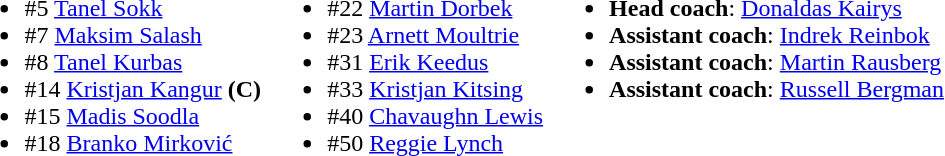<table>
<tr valign="top">
<td><br><ul><li>#5  <a href='#'>Tanel Sokk</a></li><li>#7  <a href='#'>Maksim Salash</a></li><li>#8  <a href='#'>Tanel Kurbas</a></li><li>#14  <a href='#'>Kristjan Kangur</a> <strong>(C)</strong></li><li>#15  <a href='#'>Madis Soodla</a></li><li>#18  <a href='#'>Branko Mirković</a></li></ul></td>
<td><br><ul><li>#22  <a href='#'>Martin Dorbek</a></li><li>#23  <a href='#'>Arnett Moultrie</a></li><li>#31  <a href='#'>Erik Keedus</a></li><li>#33  <a href='#'>Kristjan Kitsing</a></li><li>#40  <a href='#'>Chavaughn Lewis</a></li><li>#50  <a href='#'>Reggie Lynch</a></li></ul></td>
<td><br><ul><li><strong>Head coach</strong>:  <a href='#'>Donaldas Kairys</a></li><li><strong>Assistant coach</strong>:  <a href='#'>Indrek Reinbok</a></li><li><strong>Assistant coach</strong>:  <a href='#'>Martin Rausberg</a></li><li><strong>Assistant coach</strong>:  <a href='#'>Russell Bergman</a></li></ul></td>
</tr>
</table>
